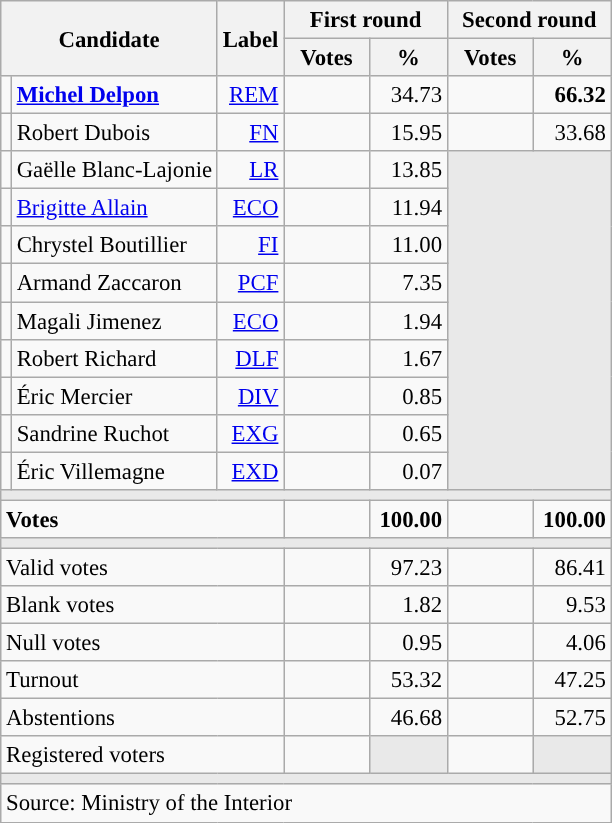<table class="wikitable" style="text-align:right;font-size:95%;">
<tr>
<th rowspan="2" colspan="2">Candidate</th>
<th rowspan="2">Label</th>
<th colspan="2">First round</th>
<th colspan="2">Second round</th>
</tr>
<tr>
<th style="width:50px;">Votes</th>
<th style="width:45px;">%</th>
<th style="width:50px;">Votes</th>
<th style="width:45px;">%</th>
</tr>
<tr>
<td style="color:inherit;background:"></td>
<td style="text-align:left;"><strong><a href='#'>Michel Delpon</a></strong></td>
<td><a href='#'>REM</a></td>
<td></td>
<td>34.73</td>
<td><strong></strong></td>
<td><strong>66.32</strong></td>
</tr>
<tr>
<td style="color:inherit;background:"></td>
<td style="text-align:left;">Robert Dubois</td>
<td><a href='#'>FN</a></td>
<td></td>
<td>15.95</td>
<td></td>
<td>33.68</td>
</tr>
<tr>
<td style="color:inherit;background:"></td>
<td style="text-align:left;">Gaëlle Blanc-Lajonie</td>
<td><a href='#'>LR</a></td>
<td></td>
<td>13.85</td>
<td colspan="2" rowspan="9" style="background:#E9E9E9;"></td>
</tr>
<tr>
<td style="color:inherit;background:"></td>
<td style="text-align:left;"><a href='#'>Brigitte Allain</a></td>
<td><a href='#'>ECO</a></td>
<td></td>
<td>11.94</td>
</tr>
<tr>
<td style="color:inherit;background:"></td>
<td style="text-align:left;">Chrystel Boutillier</td>
<td><a href='#'>FI</a></td>
<td></td>
<td>11.00</td>
</tr>
<tr>
<td style="color:inherit;background:"></td>
<td style="text-align:left;">Armand Zaccaron</td>
<td><a href='#'>PCF</a></td>
<td></td>
<td>7.35</td>
</tr>
<tr>
<td style="color:inherit;background:"></td>
<td style="text-align:left;">Magali Jimenez</td>
<td><a href='#'>ECO</a></td>
<td></td>
<td>1.94</td>
</tr>
<tr>
<td style="color:inherit;background:"></td>
<td style="text-align:left;">Robert Richard</td>
<td><a href='#'>DLF</a></td>
<td></td>
<td>1.67</td>
</tr>
<tr>
<td style="color:inherit;background:"></td>
<td style="text-align:left;">Éric Mercier</td>
<td><a href='#'>DIV</a></td>
<td></td>
<td>0.85</td>
</tr>
<tr>
<td style="color:inherit;background:"></td>
<td style="text-align:left;">Sandrine Ruchot</td>
<td><a href='#'>EXG</a></td>
<td></td>
<td>0.65</td>
</tr>
<tr>
<td style="color:inherit;background:"></td>
<td style="text-align:left;">Éric Villemagne</td>
<td><a href='#'>EXD</a></td>
<td></td>
<td>0.07</td>
</tr>
<tr>
<td colspan="7" style="background:#E9E9E9;"></td>
</tr>
<tr style="font-weight:bold;">
<td colspan="3" style="text-align:left;">Votes</td>
<td></td>
<td>100.00</td>
<td></td>
<td>100.00</td>
</tr>
<tr>
<td colspan="7" style="background:#E9E9E9;"></td>
</tr>
<tr>
<td colspan="3" style="text-align:left;">Valid votes</td>
<td></td>
<td>97.23</td>
<td></td>
<td>86.41</td>
</tr>
<tr>
<td colspan="3" style="text-align:left;">Blank votes</td>
<td></td>
<td>1.82</td>
<td></td>
<td>9.53</td>
</tr>
<tr>
<td colspan="3" style="text-align:left;">Null votes</td>
<td></td>
<td>0.95</td>
<td></td>
<td>4.06</td>
</tr>
<tr>
<td colspan="3" style="text-align:left;">Turnout</td>
<td></td>
<td>53.32</td>
<td></td>
<td>47.25</td>
</tr>
<tr>
<td colspan="3" style="text-align:left;">Abstentions</td>
<td></td>
<td>46.68</td>
<td></td>
<td>52.75</td>
</tr>
<tr>
<td colspan="3" style="text-align:left;">Registered voters</td>
<td></td>
<td style="color:inherit;background:#E9E9E9;"></td>
<td></td>
<td style="color:inherit;background:#E9E9E9;"></td>
</tr>
<tr>
<td colspan="7" style="background:#E9E9E9;"></td>
</tr>
<tr>
<td colspan="7" style="text-align:left;">Source: Ministry of the Interior</td>
</tr>
</table>
